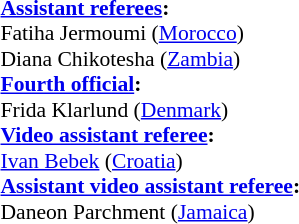<table width=50% style="font-size:90%">
<tr>
<td><br><strong><a href='#'>Assistant referees</a>:</strong>
<br>Fatiha Jermoumi (<a href='#'>Morocco</a>)
<br>Diana Chikotesha (<a href='#'>Zambia</a>)
<br><strong><a href='#'>Fourth official</a>:</strong>
<br>Frida Klarlund (<a href='#'>Denmark</a>)
<br><strong><a href='#'>Video assistant referee</a>:</strong>
<br><a href='#'>Ivan Bebek</a> (<a href='#'>Croatia</a>)
<br><strong><a href='#'>Assistant video assistant referee</a>:</strong>
<br>Daneon Parchment (<a href='#'>Jamaica</a>)</td>
</tr>
</table>
